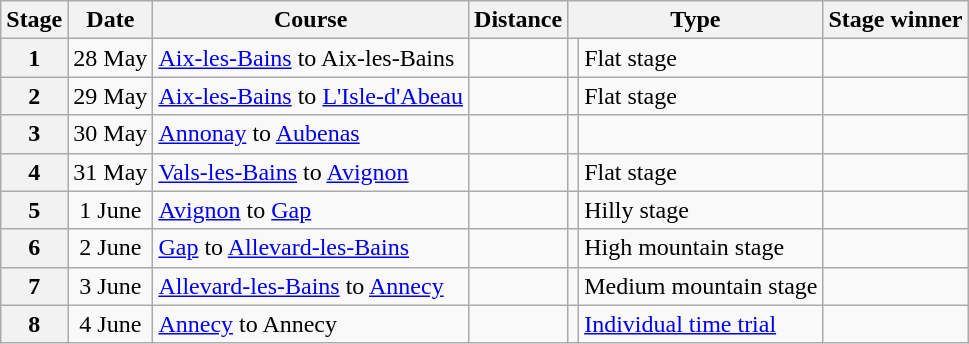<table class="wikitable">
<tr>
<th scope="col">Stage</th>
<th scope="col">Date</th>
<th scope="col">Course</th>
<th scope="col">Distance</th>
<th scope="col" colspan="2">Type</th>
<th scope="col">Stage winner</th>
</tr>
<tr>
<th scope="row" style="text-align:center;">1</th>
<td style="text-align:center;">28 May</td>
<td><a href='#'>Aix-les-Bains</a> to Aix-les-Bains</td>
<td style="text-align:center;"></td>
<td></td>
<td>Flat stage</td>
<td></td>
</tr>
<tr>
<th scope="row" style="text-align:center;">2</th>
<td style="text-align:center;">29 May</td>
<td><a href='#'>Aix-les-Bains</a> to <a href='#'>L'Isle-d'Abeau</a></td>
<td style="text-align:center;"></td>
<td></td>
<td>Flat stage</td>
<td></td>
</tr>
<tr>
<th scope="row" style="text-align:center;">3</th>
<td style="text-align:center;">30 May</td>
<td><a href='#'>Annonay</a> to <a href='#'>Aubenas</a></td>
<td style="text-align:center;"></td>
<td></td>
<td></td>
<td></td>
</tr>
<tr>
<th scope="row" style="text-align:center;">4</th>
<td style="text-align:center;">31 May</td>
<td><a href='#'>Vals-les-Bains</a> to <a href='#'>Avignon</a></td>
<td style="text-align:center;"></td>
<td></td>
<td>Flat stage</td>
<td></td>
</tr>
<tr>
<th scope="row" style="text-align:center;">5</th>
<td style="text-align:center;">1 June</td>
<td><a href='#'>Avignon</a> to <a href='#'>Gap</a></td>
<td style="text-align:center;"></td>
<td></td>
<td>Hilly stage</td>
<td></td>
</tr>
<tr>
<th scope="row" style="text-align:center;">6</th>
<td style="text-align:center;">2 June</td>
<td><a href='#'>Gap</a> to <a href='#'>Allevard-les-Bains</a></td>
<td style="text-align:center;"></td>
<td></td>
<td>High mountain stage</td>
<td></td>
</tr>
<tr>
<th scope="row" style="text-align:center;">7</th>
<td style="text-align:center;">3 June</td>
<td><a href='#'>Allevard-les-Bains</a> to <a href='#'>Annecy</a></td>
<td style="text-align:center;"></td>
<td></td>
<td>Medium mountain stage</td>
<td></td>
</tr>
<tr>
<th scope="row" style="text-align:center;">8</th>
<td style="text-align:center;">4 June</td>
<td><a href='#'>Annecy</a> to Annecy</td>
<td style="text-align:center;"></td>
<td></td>
<td><a href='#'>Individual time trial</a></td>
<td></td>
</tr>
</table>
